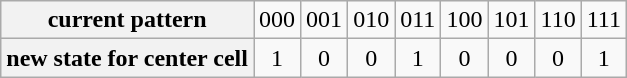<table class="wikitable" style="text-align: center">
<tr>
<th>current pattern</th>
<td>000</td>
<td>001</td>
<td>010</td>
<td>011</td>
<td>100</td>
<td>101</td>
<td>110</td>
<td>111</td>
</tr>
<tr>
<th>new state for center cell</th>
<td>1</td>
<td>0</td>
<td>0</td>
<td>1</td>
<td>0</td>
<td>0</td>
<td>0</td>
<td>1</td>
</tr>
</table>
